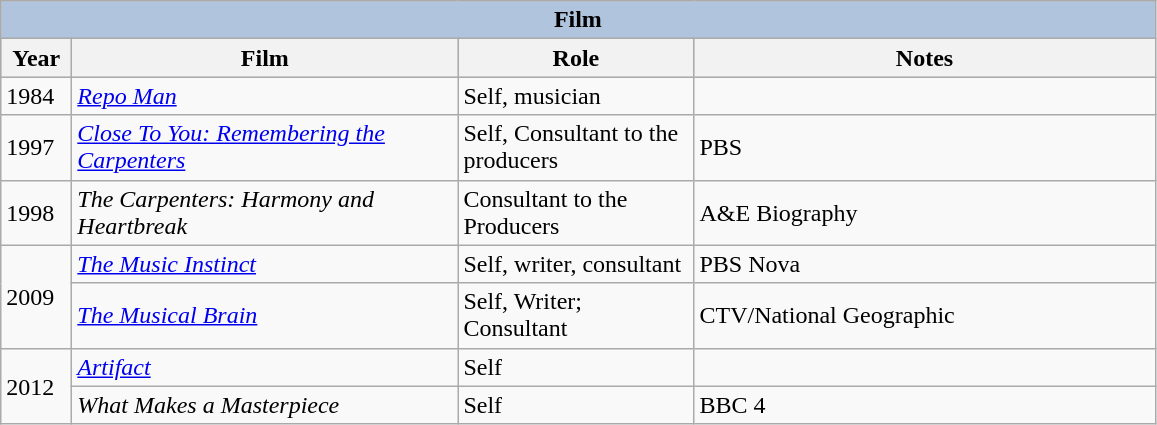<table class="wikitable">
<tr style="background:#ccc; text-align:center;">
<th colspan="4" style="background: LightSteelBlue;">Film</th>
</tr>
<tr style="background:#ccc; text-align:center;">
<th style="width:40px;">Year</th>
<th style="width:250px;">Film</th>
<th style="width:150px;">Role</th>
<th style="width:300px;">Notes</th>
</tr>
<tr>
<td>1984</td>
<td><em><a href='#'>Repo Man</a></em></td>
<td>Self, musician</td>
<td></td>
</tr>
<tr>
<td>1997</td>
<td><em><a href='#'>Close To You: Remembering the Carpenters</a></em></td>
<td>Self, Consultant to the producers</td>
<td>PBS</td>
</tr>
<tr>
<td>1998</td>
<td><em>The Carpenters: Harmony and Heartbreak</em></td>
<td>Consultant to the Producers</td>
<td>A&E Biography</td>
</tr>
<tr>
<td rowspan="2">2009</td>
<td><em><a href='#'>The Music Instinct</a></em></td>
<td>Self, writer, consultant</td>
<td>PBS Nova</td>
</tr>
<tr>
<td><em><a href='#'>The Musical Brain</a></em></td>
<td>Self, Writer; Consultant</td>
<td>CTV/National Geographic</td>
</tr>
<tr>
<td rowspan="2">2012</td>
<td><a href='#'><em>Artifact</em></a></td>
<td>Self</td>
<td></td>
</tr>
<tr>
<td><em>What Makes a Masterpiece</em></td>
<td>Self</td>
<td>BBC 4</td>
</tr>
</table>
